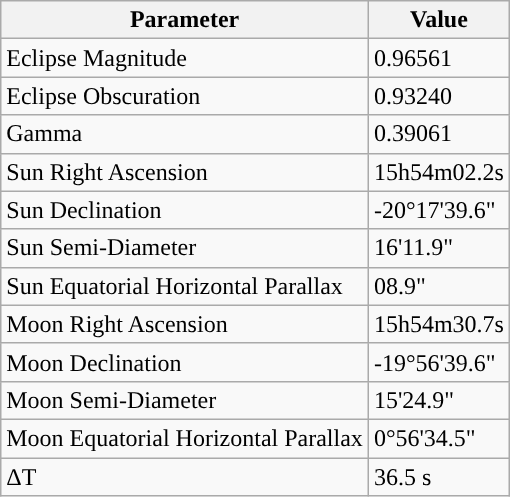<table class="wikitable">
<tr>
<th>Parameter</th>
<th>Value</th>
</tr>
<tr>
<td>Eclipse Magnitude</td>
<td>0.96561</td>
</tr>
<tr>
<td>Eclipse Obscuration</td>
<td>0.93240</td>
</tr>
<tr>
<td>Gamma</td>
<td>0.39061</td>
</tr>
<tr>
<td>Sun Right Ascension</td>
<td>15h54m02.2s</td>
</tr>
<tr>
<td>Sun Declination</td>
<td>-20°17'39.6"</td>
</tr>
<tr>
<td>Sun Semi-Diameter</td>
<td>16'11.9"</td>
</tr>
<tr>
<td>Sun Equatorial Horizontal Parallax</td>
<td>08.9"</td>
</tr>
<tr>
<td>Moon Right Ascension</td>
<td>15h54m30.7s</td>
</tr>
<tr>
<td>Moon Declination</td>
<td>-19°56'39.6"</td>
</tr>
<tr>
<td>Moon Semi-Diameter</td>
<td>15'24.9"</td>
</tr>
<tr>
<td>Moon Equatorial Horizontal Parallax</td>
<td>0°56'34.5"</td>
</tr>
<tr>
<td>ΔT</td>
<td>36.5 s</td>
</tr>
</table>
